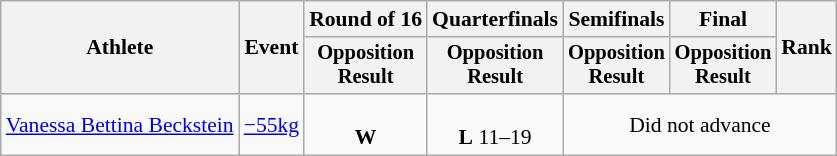<table class="wikitable" style="font-size:90%;">
<tr>
<th rowspan=2>Athlete</th>
<th rowspan=2>Event</th>
<th>Round of 16</th>
<th>Quarterfinals</th>
<th>Semifinals</th>
<th>Final</th>
<th rowspan=2>Rank</th>
</tr>
<tr style="font-size:95%">
<th>Opposition<br>Result</th>
<th>Opposition<br>Result</th>
<th>Opposition<br>Result</th>
<th>Opposition<br>Result</th>
</tr>
<tr align=center>
<td align=left><a href='#'>Vanessa Bettina Beckstein</a></td>
<td align=left><a href='#'>−55kg</a></td>
<td><br><strong>W</strong> </td>
<td><br><strong>L</strong> 11–19</td>
<td colspan=3>Did not advance</td>
</tr>
</table>
